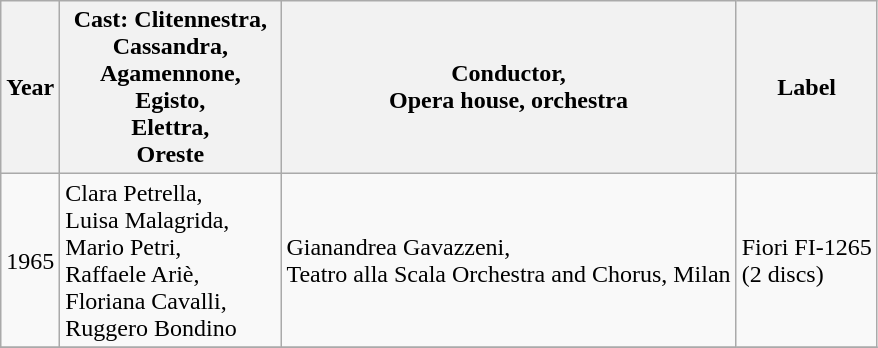<table class="wikitable">
<tr>
<th>Year</th>
<th width="140">Cast: Clitennestra,<br> Cassandra,<br> Agamennone,<br>Egisto, <br> Elettra,<br> Oreste</th>
<th>Conductor,<br>Opera house, orchestra</th>
<th>Label</th>
</tr>
<tr>
<td>1965</td>
<td>Clara Petrella,<br>Luisa Malagrida,<br>Mario Petri,<br>Raffaele Ariè,<br>Floriana Cavalli,<br>Ruggero Bondino</td>
<td>Gianandrea Gavazzeni,<br>Teatro alla Scala Orchestra and Chorus, Milan</td>
<td>Fiori FI-1265<br>(2 discs)</td>
</tr>
<tr>
</tr>
</table>
